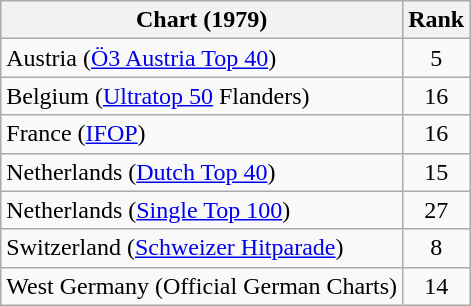<table class="wikitable sortable">
<tr>
<th>Chart (1979)</th>
<th>Rank</th>
</tr>
<tr>
<td>Austria (<a href='#'>Ö3 Austria Top 40</a>)</td>
<td align="center">5</td>
</tr>
<tr>
<td>Belgium (<a href='#'>Ultratop 50</a> Flanders)</td>
<td align="center">16</td>
</tr>
<tr>
<td>France (<a href='#'>IFOP</a>)</td>
<td align="center">16</td>
</tr>
<tr>
<td>Netherlands (<a href='#'>Dutch Top 40</a>)</td>
<td align="center">15</td>
</tr>
<tr>
<td>Netherlands (<a href='#'>Single Top 100</a>)</td>
<td align="center">27</td>
</tr>
<tr>
<td>Switzerland (<a href='#'>Schweizer Hitparade</a>)</td>
<td align="center">8</td>
</tr>
<tr>
<td>West Germany (Official German Charts)</td>
<td align="center">14</td>
</tr>
</table>
